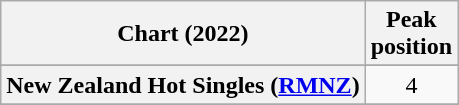<table class="wikitable sortable plainrowheaders" style="text-align:center">
<tr>
<th scope="col">Chart (2022)</th>
<th scope="col">Peak<br>position</th>
</tr>
<tr>
</tr>
<tr>
</tr>
<tr>
<th scope="row">New Zealand Hot Singles (<a href='#'>RMNZ</a>)</th>
<td>4</td>
</tr>
<tr>
</tr>
<tr>
</tr>
<tr>
</tr>
<tr>
</tr>
</table>
